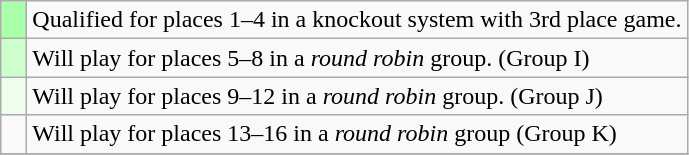<table class="wikitable">
<tr>
<td width=10px bgcolor=#aaffaa></td>
<td>Qualified for places 1–4 in a knockout system with 3rd place game.</td>
</tr>
<tr>
<td width=10px bgcolor=#ccffcc></td>
<td>Will play for places 5–8 in a <em>round robin</em> group. (Group I)</td>
</tr>
<tr>
<td width=10px bgcolor=#eeffee></td>
<td>Will play for places 9–12 in a <em>round robin</em> group. (Group J)</td>
</tr>
<tr>
<td width=10px></td>
<td>Will play for places 13–16 in a <em>round robin</em> group (Group K)</td>
</tr>
<tr>
</tr>
</table>
